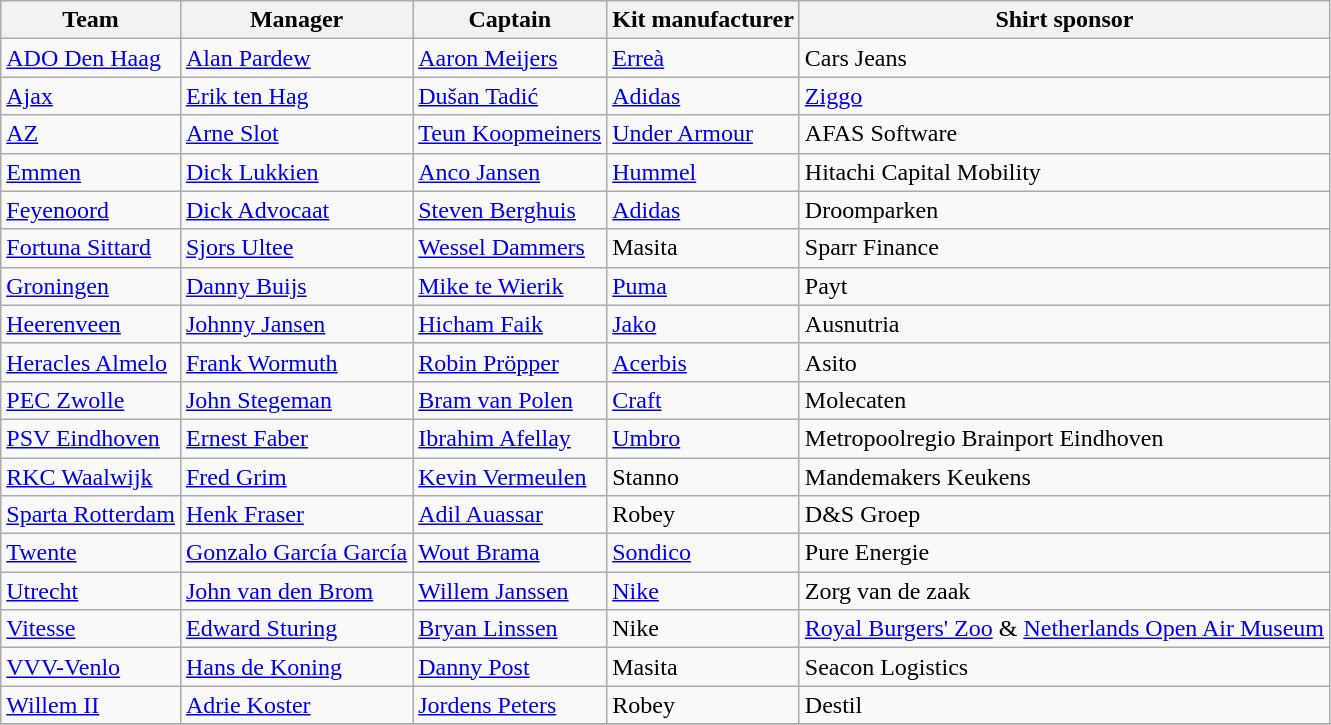<table class="wikitable sortable" style="text-align: left;">
<tr>
<th>Team</th>
<th>Manager</th>
<th>Captain</th>
<th>Kit manufacturer</th>
<th>Shirt sponsor</th>
</tr>
<tr>
<td><a href='#'>ADO Den Haag</a></td>
<td data-sort-value="Pardew, Alan"> <a href='#'>Alan Pardew</a></td>
<td data-sort-value="Meijers, Aaron"> <a href='#'>Aaron Meijers</a></td>
<td><a href='#'>Erreà</a></td>
<td>Cars Jeans</td>
</tr>
<tr>
<td><a href='#'>Ajax</a></td>
<td data-sort-value="Hag, Erik"> <a href='#'>Erik ten Hag</a></td>
<td data-sort-value="Tadic, Dusan"> <a href='#'>Dušan Tadić</a></td>
<td><a href='#'>Adidas</a></td>
<td><a href='#'>Ziggo</a></td>
</tr>
<tr>
<td><a href='#'>AZ</a></td>
<td data-sort-value="Slot, Arne"> <a href='#'>Arne Slot</a></td>
<td data-sort-value="Til, Guus"> <a href='#'>Teun Koopmeiners</a></td>
<td><a href='#'>Under Armour</a></td>
<td>AFAS Software</td>
</tr>
<tr>
<td><a href='#'>Emmen</a></td>
<td data-sort-value="Lukkien, Dick"> <a href='#'>Dick Lukkien</a></td>
<td data-sort-value="Jansen, Anco"> <a href='#'>Anco Jansen</a></td>
<td><a href='#'>Hummel</a></td>
<td>Hitachi Capital Mobility</td>
</tr>
<tr>
<td><a href='#'>Feyenoord</a></td>
<td data-sort-value="Advocaat, Dick"> <a href='#'>Dick Advocaat</a></td>
<td data-sort-value="Berghuis, Steven"> <a href='#'>Steven Berghuis</a></td>
<td><a href='#'>Adidas</a></td>
<td>Droomparken</td>
</tr>
<tr>
<td><a href='#'>Fortuna Sittard</a></td>
<td data-sort-value="Ultee, Sjors"> <a href='#'>Sjors Ultee</a></td>
<td data-sort-value="Dammers, Wessel"> <a href='#'>Wessel Dammers</a></td>
<td>Masita</td>
<td>Sparr Finance</td>
</tr>
<tr>
<td><a href='#'>Groningen</a></td>
<td data-sort-value="Buijs, Danny"> <a href='#'>Danny Buijs</a></td>
<td data-sort-value="Wierik, Mike"> <a href='#'>Mike te Wierik</a></td>
<td><a href='#'>Puma</a></td>
<td>Payt</td>
</tr>
<tr>
<td><a href='#'>Heerenveen</a></td>
<td data-sort-value="Jansen, Johnny"> <a href='#'>Johnny Jansen</a></td>
<td data-sort-value="Faik, Hicham"> <a href='#'>Hicham Faik</a></td>
<td><a href='#'>Jako</a></td>
<td>Ausnutria</td>
</tr>
<tr>
<td><a href='#'>Heracles Almelo</a></td>
<td data-sort-value="Wormuth, Frank"> <a href='#'>Frank Wormuth</a></td>
<td data-sort-value="Propper, Robin"> <a href='#'>Robin Pröpper</a></td>
<td><a href='#'>Acerbis</a></td>
<td>Asito</td>
</tr>
<tr>
<td><a href='#'>PEC Zwolle</a></td>
<td data-sort-value="Stegeman, John"> <a href='#'>John Stegeman</a></td>
<td data-sort-value="Polen, Bram"> <a href='#'>Bram van Polen</a></td>
<td><a href='#'>Craft</a></td>
<td>Molecaten</td>
</tr>
<tr>
<td><a href='#'>PSV Eindhoven</a></td>
<td data-sort-value="Faber, Ernest"> <a href='#'>Ernest Faber</a> </td>
<td data-sort-value="Afellay, Ibrahim"> <a href='#'>Ibrahim Afellay</a></td>
<td><a href='#'>Umbro</a></td>
<td>Metropoolregio Brainport Eindhoven</td>
</tr>
<tr>
<td><a href='#'>RKC Waalwijk</a></td>
<td data-sort-value="Grim, Fred"> <a href='#'>Fred Grim</a></td>
<td data-sort-value="Vermeulen, Kevin"> <a href='#'>Kevin Vermeulen</a></td>
<td>Stanno</td>
<td>Mandemakers Keukens</td>
</tr>
<tr>
<td><a href='#'>Sparta Rotterdam</a></td>
<td data-sort-value="Fraser, Henk"> <a href='#'>Henk Fraser</a></td>
<td data-sort-value="Auassar, Adil"> <a href='#'>Adil Auassar</a></td>
<td>Robey</td>
<td>D&S Groep</td>
</tr>
<tr>
<td><a href='#'>Twente</a></td>
<td data-sort-value="García, Gonzalo"> <a href='#'>Gonzalo García García</a></td>
<td data-sort-value="Brama, Wout"> <a href='#'>Wout Brama</a></td>
<td><a href='#'>Sondico</a></td>
<td>Pure Energie</td>
</tr>
<tr>
<td><a href='#'>Utrecht</a></td>
<td data-sort-value="Brom, John"> <a href='#'>John van den Brom</a></td>
<td data-sort-value="Janssen, Willem"> <a href='#'>Willem Janssen</a></td>
<td><a href='#'>Nike</a></td>
<td>Zorg van de zaak</td>
</tr>
<tr>
<td><a href='#'>Vitesse</a></td>
<td data-sort-value="Sturing, Edward"> <a href='#'>Edward Sturing</a></td>
<td data-sort-value="Linssen, Bryan"> <a href='#'>Bryan Linssen</a></td>
<td>Nike</td>
<td><a href='#'>Royal Burgers' Zoo</a> & <a href='#'>Netherlands Open Air Museum</a></td>
</tr>
<tr>
<td><a href='#'>VVV-Venlo</a></td>
<td data-sort-value="Koning, Hans"> <a href='#'>Hans de Koning</a></td>
<td data-sort-value="Post, Danny"> <a href='#'>Danny Post</a></td>
<td>Masita</td>
<td>Seacon Logistics</td>
</tr>
<tr>
<td><a href='#'>Willem II</a></td>
<td data-sort-value="Koster, Adrie"> <a href='#'>Adrie Koster</a></td>
<td data-sort-value="Peters, Jordens"> <a href='#'>Jordens Peters</a></td>
<td>Robey</td>
<td>Destil</td>
</tr>
<tr>
</tr>
</table>
